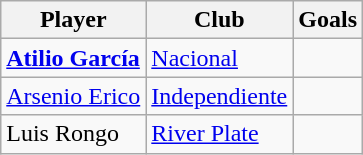<table class= "wikitable">
<tr align=center>
<th>Player</th>
<th>Club</th>
<th>Goals</th>
</tr>
<tr>
<td> <strong><a href='#'>Atilio García</a></strong></td>
<td> <a href='#'>Nacional</a></td>
<td></td>
</tr>
<tr>
<td> <a href='#'>Arsenio Erico</a></td>
<td> <a href='#'>Independiente</a></td>
<td></td>
</tr>
<tr>
<td> Luis Rongo</td>
<td> <a href='#'>River Plate</a></td>
<td></td>
</tr>
</table>
